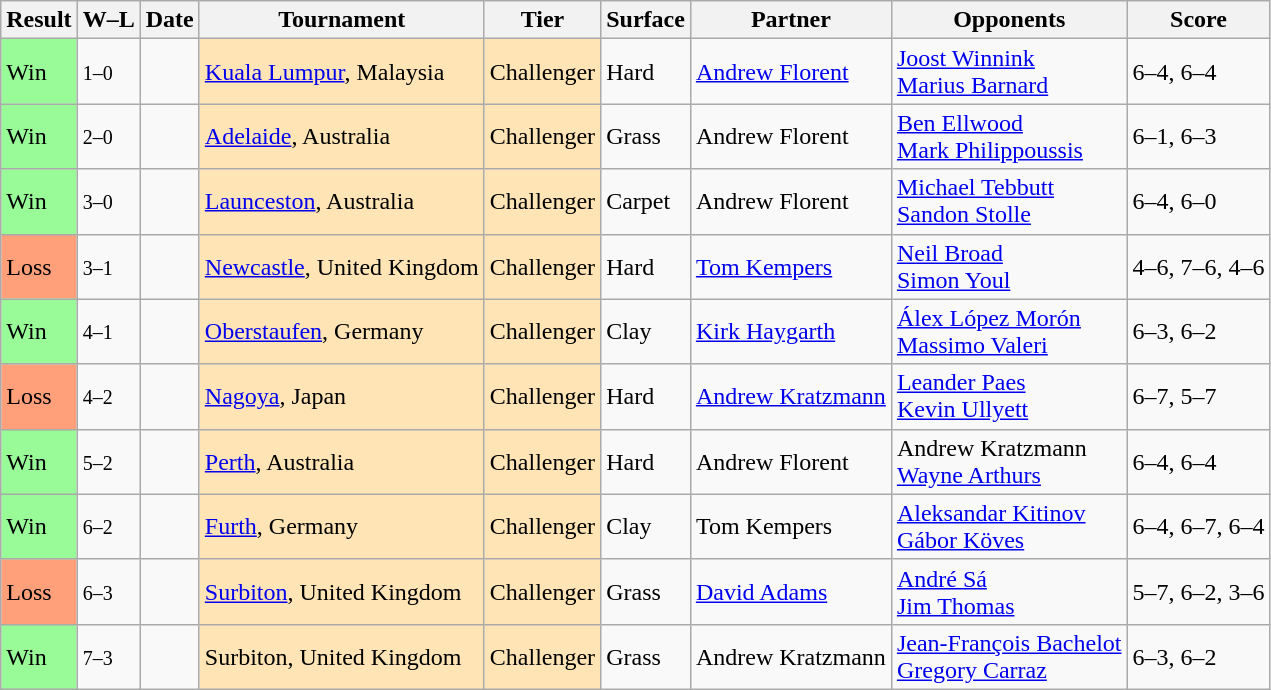<table class="sortable wikitable">
<tr>
<th>Result</th>
<th class="unsortable">W–L</th>
<th>Date</th>
<th>Tournament</th>
<th>Tier</th>
<th>Surface</th>
<th>Partner</th>
<th>Opponents</th>
<th class="unsortable">Score</th>
</tr>
<tr>
<td style="background:#98fb98;">Win</td>
<td><small>1–0</small></td>
<td></td>
<td style="background:moccasin;"><a href='#'>Kuala Lumpur</a>, Malaysia</td>
<td style="background:moccasin;">Challenger</td>
<td>Hard</td>
<td> <a href='#'>Andrew Florent</a></td>
<td> <a href='#'>Joost Winnink</a> <br>  <a href='#'>Marius Barnard</a></td>
<td>6–4, 6–4</td>
</tr>
<tr>
<td style="background:#98fb98;">Win</td>
<td><small>2–0</small></td>
<td></td>
<td style="background:moccasin;"><a href='#'>Adelaide</a>, Australia</td>
<td style="background:moccasin;">Challenger</td>
<td>Grass</td>
<td> Andrew Florent</td>
<td> <a href='#'>Ben Ellwood</a> <br>  <a href='#'>Mark Philippoussis</a></td>
<td>6–1, 6–3</td>
</tr>
<tr>
<td style="background:#98fb98;">Win</td>
<td><small>3–0</small></td>
<td></td>
<td style="background:moccasin;"><a href='#'>Launceston</a>, Australia</td>
<td style="background:moccasin;">Challenger</td>
<td>Carpet</td>
<td> Andrew Florent</td>
<td> <a href='#'>Michael Tebbutt</a> <br>  <a href='#'>Sandon Stolle</a></td>
<td>6–4, 6–0</td>
</tr>
<tr>
<td style="background:#ffa07a;">Loss</td>
<td><small>3–1</small></td>
<td></td>
<td style="background:moccasin;"><a href='#'>Newcastle</a>, United Kingdom</td>
<td style="background:moccasin;">Challenger</td>
<td>Hard</td>
<td> <a href='#'>Tom Kempers</a></td>
<td> <a href='#'>Neil Broad</a> <br>  <a href='#'>Simon Youl</a></td>
<td>4–6, 7–6, 4–6</td>
</tr>
<tr>
<td style="background:#98fb98;">Win</td>
<td><small>4–1</small></td>
<td></td>
<td style="background:moccasin;"><a href='#'>Oberstaufen</a>, Germany</td>
<td style="background:moccasin;">Challenger</td>
<td>Clay</td>
<td> <a href='#'>Kirk Haygarth</a></td>
<td> <a href='#'>Álex López Morón</a> <br>  <a href='#'>Massimo Valeri</a></td>
<td>6–3, 6–2</td>
</tr>
<tr>
<td style="background:#ffa07a;">Loss</td>
<td><small>4–2</small></td>
<td></td>
<td style="background:moccasin;"><a href='#'>Nagoya</a>, Japan</td>
<td style="background:moccasin;">Challenger</td>
<td>Hard</td>
<td> <a href='#'>Andrew Kratzmann</a></td>
<td> <a href='#'>Leander Paes</a> <br>  <a href='#'>Kevin Ullyett</a></td>
<td>6–7, 5–7</td>
</tr>
<tr>
<td style="background:#98fb98;">Win</td>
<td><small>5–2</small></td>
<td></td>
<td style="background:moccasin;"><a href='#'>Perth</a>, Australia</td>
<td style="background:moccasin;">Challenger</td>
<td>Hard</td>
<td> Andrew Florent</td>
<td> Andrew Kratzmann <br>  <a href='#'>Wayne Arthurs</a></td>
<td>6–4, 6–4</td>
</tr>
<tr>
<td style="background:#98fb98;">Win</td>
<td><small>6–2</small></td>
<td></td>
<td style="background:moccasin;"><a href='#'>Furth</a>, Germany</td>
<td style="background:moccasin;">Challenger</td>
<td>Clay</td>
<td> Tom Kempers</td>
<td> <a href='#'>Aleksandar Kitinov</a> <br>  <a href='#'>Gábor Köves</a></td>
<td>6–4, 6–7, 6–4</td>
</tr>
<tr>
<td style="background:#ffa07a;">Loss</td>
<td><small>6–3</small></td>
<td></td>
<td style="background:moccasin;"><a href='#'>Surbiton</a>, United Kingdom</td>
<td style="background:moccasin;">Challenger</td>
<td>Grass</td>
<td> <a href='#'>David Adams</a></td>
<td> <a href='#'>André Sá</a> <br>  <a href='#'>Jim Thomas</a></td>
<td>5–7, 6–2, 3–6</td>
</tr>
<tr>
<td style="background:#98fb98;">Win</td>
<td><small>7–3</small></td>
<td></td>
<td style="background:moccasin;">Surbiton, United Kingdom</td>
<td style="background:moccasin;">Challenger</td>
<td>Grass</td>
<td> Andrew Kratzmann</td>
<td> <a href='#'>Jean-François Bachelot</a> <br>  <a href='#'>Gregory Carraz</a></td>
<td>6–3, 6–2</td>
</tr>
</table>
